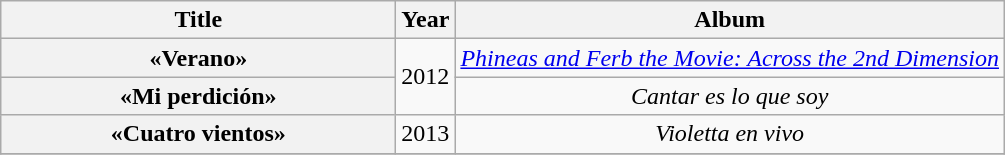<table class="wikitable plainrowheaders" style="text-align:center;" border="1">
<tr>
<th scope="col" style="width:16em;">Title</th>
<th scope="col">Year</th>
<th scope="col">Album</th>
</tr>
<tr>
<th scope="row">«Verano»</th>
<td rowspan=2>2012</td>
<td><em><a href='#'>Phineas and Ferb the Movie: Across the 2nd Dimension</a></em></td>
</tr>
<tr>
<th scope="row">«Mi perdición» </th>
<td><em>Cantar es lo que soy</em></td>
</tr>
<tr>
<th scope="row">«Cuatro vientos» </th>
<td>2013</td>
<td><em>Violetta en vivo</em></td>
</tr>
<tr>
</tr>
</table>
